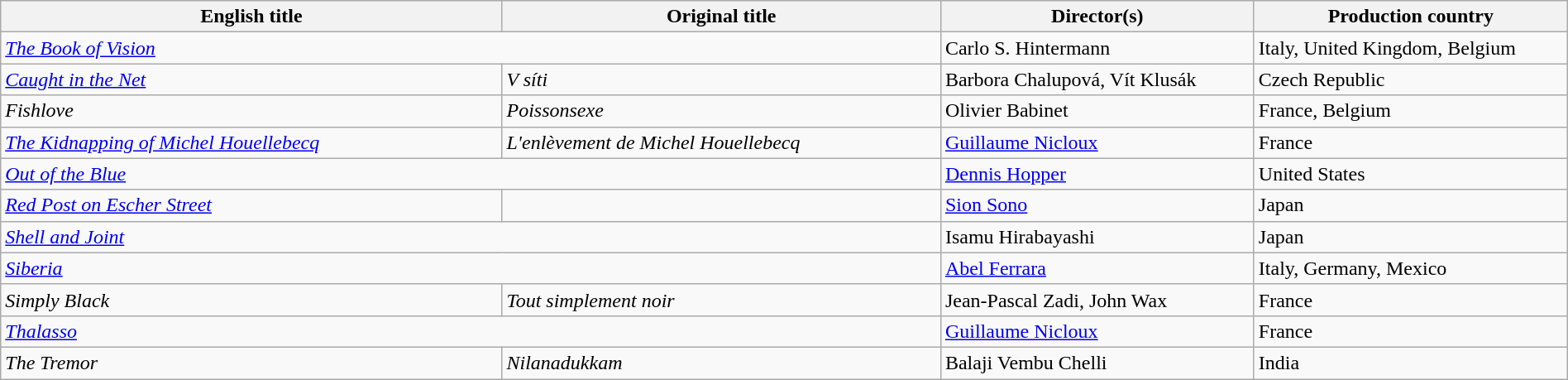<table class="wikitable" width=100%>
<tr>
<th scope="col" width="32%">English title</th>
<th scope="col" width="28%">Original title</th>
<th scope="col" width="20%">Director(s)</th>
<th scope="col" width="20%">Production country</th>
</tr>
<tr>
<td colspan=2><em><a href='#'>The Book of Vision</a></em></td>
<td>Carlo S. Hintermann</td>
<td>Italy, United Kingdom, Belgium</td>
</tr>
<tr>
<td><em><a href='#'>Caught in the Net</a></em></td>
<td><em>V síti</em></td>
<td>Barbora Chalupová, Vít Klusák</td>
<td>Czech Republic</td>
</tr>
<tr>
<td><em>Fishlove</em></td>
<td><em>Poissonsexe</em></td>
<td>Olivier Babinet</td>
<td>France, Belgium</td>
</tr>
<tr>
<td><em><a href='#'>The Kidnapping of Michel Houellebecq</a></em></td>
<td><em>L'enlèvement de Michel Houellebecq</em></td>
<td><a href='#'>Guillaume Nicloux</a></td>
<td>France</td>
</tr>
<tr>
<td colspan=2><em><a href='#'>Out of the Blue</a></em></td>
<td><a href='#'>Dennis Hopper</a></td>
<td>United States</td>
</tr>
<tr>
<td><em><a href='#'>Red Post on Escher Street</a></em></td>
<td></td>
<td><a href='#'>Sion Sono</a></td>
<td>Japan</td>
</tr>
<tr>
<td colspan=2><em><a href='#'>Shell and Joint</a></em></td>
<td>Isamu Hirabayashi</td>
<td>Japan</td>
</tr>
<tr>
<td colspan=2><em><a href='#'>Siberia</a></em></td>
<td><a href='#'>Abel Ferrara</a></td>
<td>Italy, Germany, Mexico</td>
</tr>
<tr>
<td><em>Simply Black</em></td>
<td><em>Tout simplement noir</em></td>
<td>Jean-Pascal Zadi, John Wax</td>
<td>France</td>
</tr>
<tr>
<td colspan=2><em><a href='#'>Thalasso</a></em></td>
<td><a href='#'>Guillaume Nicloux</a></td>
<td>France</td>
</tr>
<tr>
<td><em>The Tremor</em></td>
<td><em>Nilanadukkam</em></td>
<td>Balaji Vembu Chelli</td>
<td>India</td>
</tr>
</table>
